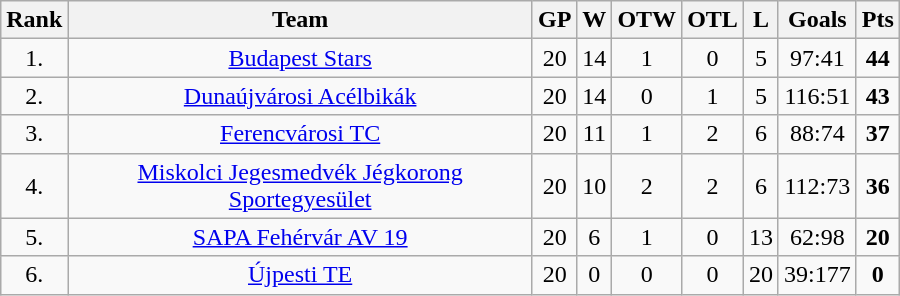<table class="wikitable" style="width:600px;">
<tr>
<th>Rank</th>
<th>Team</th>
<th>GP</th>
<th>W</th>
<th>OTW</th>
<th>OTL</th>
<th>L</th>
<th>Goals</th>
<th>Pts</th>
</tr>
<tr align="center">
<td>1.</td>
<td><a href='#'>Budapest Stars</a></td>
<td>20</td>
<td>14</td>
<td>1</td>
<td>0</td>
<td>5</td>
<td>97:41</td>
<td><strong>44</strong></td>
</tr>
<tr align="center">
<td>2.</td>
<td><a href='#'>Dunaújvárosi Acélbikák</a></td>
<td>20</td>
<td>14</td>
<td>0</td>
<td>1</td>
<td>5</td>
<td>116:51</td>
<td><strong>43</strong></td>
</tr>
<tr align="center">
<td>3.</td>
<td><a href='#'>Ferencvárosi TC</a></td>
<td>20</td>
<td>11</td>
<td>1</td>
<td>2</td>
<td>6</td>
<td>88:74</td>
<td><strong>37</strong></td>
</tr>
<tr align="center">
<td>4.</td>
<td><a href='#'>Miskolci Jegesmedvék Jégkorong Sportegyesület</a></td>
<td>20</td>
<td>10</td>
<td>2</td>
<td>2</td>
<td>6</td>
<td>112:73</td>
<td><strong>36</strong></td>
</tr>
<tr align="center">
<td>5.</td>
<td><a href='#'>SAPA Fehérvár AV 19</a></td>
<td>20</td>
<td>6</td>
<td>1</td>
<td>0</td>
<td>13</td>
<td>62:98</td>
<td><strong>20</strong></td>
</tr>
<tr align="center">
<td>6.</td>
<td><a href='#'>Újpesti TE</a></td>
<td>20</td>
<td>0</td>
<td>0</td>
<td>0</td>
<td>20</td>
<td>39:177</td>
<td><strong>0</strong></td>
</tr>
</table>
